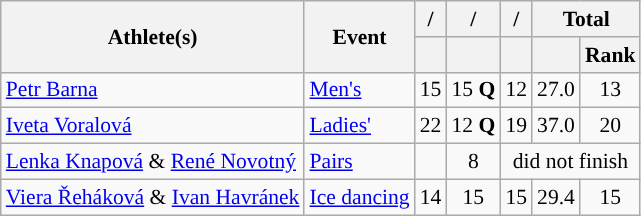<table class="wikitable" style="font-size:90%">
<tr>
<th rowspan="2">Athlete(s)</th>
<th rowspan="2">Event</th>
<th>/</th>
<th>/</th>
<th>/</th>
<th colspan="2">Total</th>
</tr>
<tr>
<th></th>
<th></th>
<th></th>
<th></th>
<th>Rank</th>
</tr>
<tr align="center">
<td align="left"><a href='#'>Petr Barna</a></td>
<td align="left"><a href='#'>Men's</a></td>
<td>15</td>
<td>15 <strong>Q</strong></td>
<td>12</td>
<td>27.0</td>
<td>13</td>
</tr>
<tr align="center">
<td align="left"><a href='#'>Iveta Voralová</a></td>
<td align="left"><a href='#'>Ladies'</a></td>
<td>22</td>
<td>12 <strong>Q</strong></td>
<td>19</td>
<td>37.0</td>
<td>20</td>
</tr>
<tr align="center">
<td align="left"><a href='#'>Lenka Knapová</a> & <a href='#'>René Novotný</a></td>
<td align="left"><a href='#'>Pairs</a></td>
<td></td>
<td>8</td>
<td colspan=3>did not finish</td>
</tr>
<tr align="center">
<td align="left"><a href='#'>Viera Řeháková</a> & <a href='#'>Ivan Havránek</a></td>
<td align="left"><a href='#'>Ice dancing</a></td>
<td>14</td>
<td>15</td>
<td>15</td>
<td>29.4</td>
<td>15</td>
</tr>
</table>
